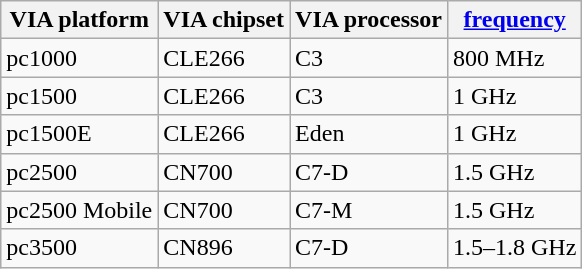<table class="wikitable" border="1">
<tr>
<th>VIA platform</th>
<th>VIA chipset</th>
<th>VIA processor</th>
<th><a href='#'>frequency</a></th>
</tr>
<tr>
<td>pc1000</td>
<td>CLE266</td>
<td>C3</td>
<td>800 MHz</td>
</tr>
<tr>
<td>pc1500</td>
<td>CLE266</td>
<td>C3</td>
<td>1 GHz</td>
</tr>
<tr>
<td>pc1500E</td>
<td>CLE266</td>
<td>Eden</td>
<td>1 GHz</td>
</tr>
<tr>
<td>pc2500</td>
<td>CN700</td>
<td>C7-D</td>
<td>1.5 GHz</td>
</tr>
<tr>
<td>pc2500 Mobile</td>
<td>CN700</td>
<td>C7-M</td>
<td>1.5 GHz</td>
</tr>
<tr>
<td>pc3500</td>
<td>CN896</td>
<td>C7-D</td>
<td>1.5–1.8 GHz</td>
</tr>
</table>
